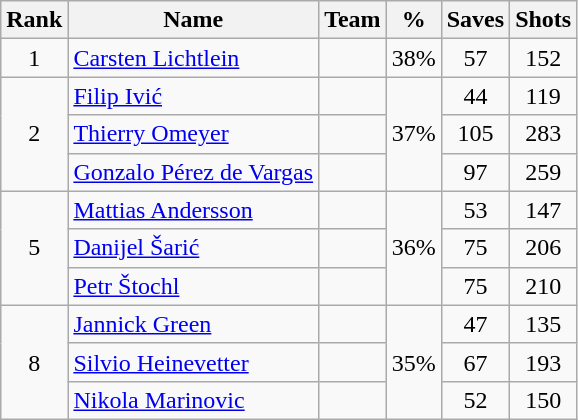<table class="wikitable" style="text-align: center;">
<tr>
<th>Rank</th>
<th>Name</th>
<th>Team</th>
<th>%</th>
<th>Saves</th>
<th>Shots</th>
</tr>
<tr>
<td>1</td>
<td align="left"><a href='#'>Carsten Lichtlein</a></td>
<td align="left"></td>
<td>38%</td>
<td>57</td>
<td>152</td>
</tr>
<tr>
<td rowspan=3>2</td>
<td align="left"><a href='#'>Filip Ivić</a></td>
<td align="left"></td>
<td rowspan=3>37%</td>
<td>44</td>
<td>119</td>
</tr>
<tr>
<td align="left"><a href='#'>Thierry Omeyer</a></td>
<td align="left"></td>
<td>105</td>
<td>283</td>
</tr>
<tr>
<td align="left"><a href='#'>Gonzalo Pérez de Vargas</a></td>
<td align="left"></td>
<td>97</td>
<td>259</td>
</tr>
<tr>
<td rowspan=3>5</td>
<td align="left"><a href='#'>Mattias Andersson</a></td>
<td align="left"></td>
<td rowspan=3>36%</td>
<td>53</td>
<td>147</td>
</tr>
<tr>
<td align="left"><a href='#'>Danijel Šarić</a></td>
<td align="left"></td>
<td>75</td>
<td>206</td>
</tr>
<tr>
<td align="left"><a href='#'>Petr Štochl</a></td>
<td align="left"></td>
<td>75</td>
<td>210</td>
</tr>
<tr>
<td rowspan=3>8</td>
<td align="left"><a href='#'>Jannick Green</a></td>
<td align="left"></td>
<td rowspan=3>35%</td>
<td>47</td>
<td>135</td>
</tr>
<tr>
<td align="left"><a href='#'>Silvio Heinevetter</a></td>
<td align="left"></td>
<td>67</td>
<td>193</td>
</tr>
<tr>
<td align="left"><a href='#'>Nikola Marinovic</a></td>
<td align="left"></td>
<td>52</td>
<td>150</td>
</tr>
</table>
